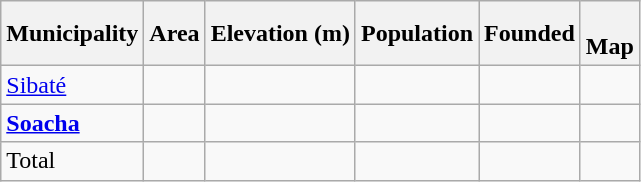<table class="wikitable sortable mw-collapsible">
<tr>
<th>Municipality<br></th>
<th>Area<br></th>
<th>Elevation (m)<br></th>
<th>Population<br></th>
<th>Founded</th>
<th><br>Map</th>
</tr>
<tr>
<td><a href='#'>Sibaté</a></td>
<td></td>
<td></td>
<td></td>
<td></td>
<td></td>
</tr>
<tr>
<td><strong><a href='#'>Soacha</a></strong></td>
<td></td>
<td></td>
<td></td>
<td></td>
<td></td>
</tr>
<tr>
<td>Total</td>
<td></td>
<td></td>
<td></td>
<td></td>
<td></td>
</tr>
</table>
